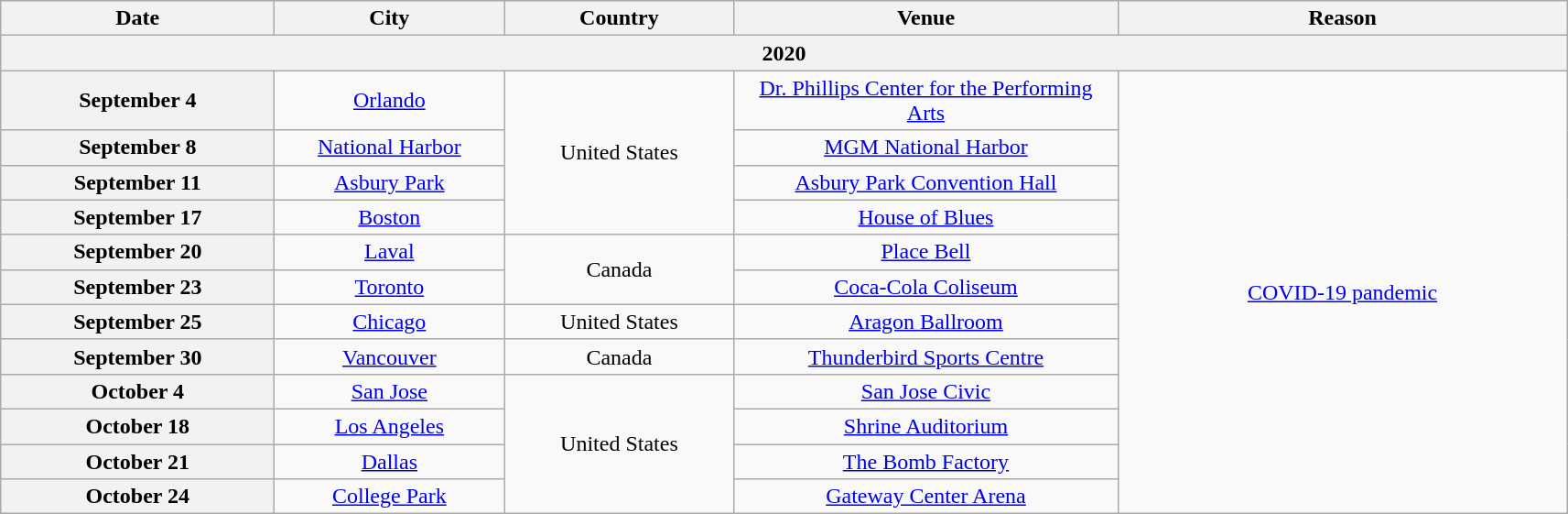<table class="wikitable plainrowheaders" style="text-align:center;">
<tr>
<th scope="col" style="width:12em;">Date</th>
<th scope="col" style="width:10em;">City</th>
<th scope="col" style="width:10em;">Country</th>
<th scope="col" style="width:17em;">Venue</th>
<th scope="col" style="width:20em;">Reason</th>
</tr>
<tr>
<th colspan="5">2020</th>
</tr>
<tr>
<th scope="row" style="text-align:center;">September 4</th>
<td><a href='#'>Orlando</a></td>
<td rowspan="4">United States</td>
<td><a href='#'>Dr. Phillips Center for the Performing Arts</a></td>
<td rowspan="12"><a href='#'>COVID-19 pandemic</a></td>
</tr>
<tr>
<th scope="row" style="text-align:center;">September 8</th>
<td><a href='#'>National Harbor</a></td>
<td><a href='#'>MGM National Harbor</a></td>
</tr>
<tr>
<th scope="row" style="text-align:center;">September 11</th>
<td><a href='#'>Asbury Park</a></td>
<td><a href='#'>Asbury Park Convention Hall</a></td>
</tr>
<tr>
<th scope="row" style="text-align:center;">September 17</th>
<td><a href='#'>Boston</a></td>
<td><a href='#'>House of Blues</a></td>
</tr>
<tr>
<th scope="row" style="text-align:center;">September 20</th>
<td><a href='#'>Laval</a></td>
<td rowspan="2">Canada</td>
<td><a href='#'>Place Bell</a></td>
</tr>
<tr>
<th scope="row" style="text-align:center;">September 23</th>
<td><a href='#'>Toronto</a></td>
<td><a href='#'>Coca-Cola Coliseum</a></td>
</tr>
<tr>
<th scope="row" style="text-align:center;">September 25</th>
<td><a href='#'>Chicago</a></td>
<td>United States</td>
<td><a href='#'>Aragon Ballroom</a></td>
</tr>
<tr>
<th scope="row" style="text-align:center;">September 30</th>
<td><a href='#'>Vancouver</a></td>
<td>Canada</td>
<td><a href='#'>Thunderbird Sports Centre</a></td>
</tr>
<tr>
<th scope="row" style="text-align:center;">October 4</th>
<td><a href='#'>San Jose</a></td>
<td rowspan="4">United States</td>
<td><a href='#'>San Jose Civic</a></td>
</tr>
<tr>
<th scope="row" style="text-align:center;">October 18</th>
<td><a href='#'>Los Angeles</a></td>
<td><a href='#'>Shrine Auditorium</a></td>
</tr>
<tr>
<th scope="row" style="text-align:center;">October 21</th>
<td><a href='#'>Dallas</a></td>
<td><a href='#'>The Bomb Factory</a></td>
</tr>
<tr>
<th scope="row" style="text-align:center;">October 24</th>
<td><a href='#'>College Park</a></td>
<td><a href='#'>Gateway Center Arena</a></td>
</tr>
</table>
